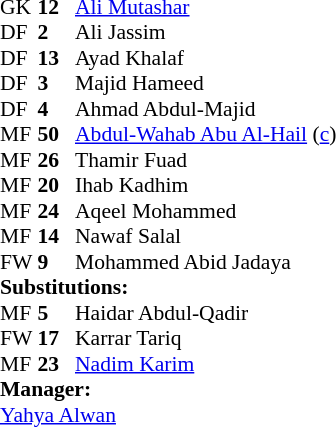<table style="font-size: 90%" cellspacing="0" cellpadding="0">
<tr>
<td colspan="4"></td>
</tr>
<tr>
<th width="25"></th>
<th width="25"></th>
</tr>
<tr>
<td>GK</td>
<td><strong>12</strong></td>
<td> <a href='#'>Ali Mutashar</a></td>
<td></td>
</tr>
<tr>
<td>DF</td>
<td><strong>2</strong></td>
<td> Ali Jassim</td>
</tr>
<tr>
<td>DF</td>
<td><strong>13</strong></td>
<td> Ayad Khalaf</td>
</tr>
<tr>
<td>DF</td>
<td><strong>3</strong></td>
<td> Majid Hameed</td>
<td></td>
</tr>
<tr>
<td>DF</td>
<td><strong>4</strong></td>
<td> Ahmad Abdul-Majid</td>
<td></td>
</tr>
<tr>
<td>MF</td>
<td><strong>50</strong></td>
<td> <a href='#'>Abdul-Wahab Abu Al-Hail</a> (<a href='#'>c</a>)</td>
</tr>
<tr>
<td>MF</td>
<td><strong>26</strong></td>
<td> Thamir Fuad</td>
<td></td>
<td></td>
</tr>
<tr>
<td>MF</td>
<td><strong>20</strong></td>
<td> Ihab Kadhim</td>
<td></td>
<td></td>
</tr>
<tr>
<td>MF</td>
<td><strong>24</strong></td>
<td> Aqeel Mohammed</td>
</tr>
<tr>
<td>MF</td>
<td><strong>14</strong></td>
<td> Nawaf Salal</td>
</tr>
<tr>
<td>FW</td>
<td><strong>9</strong></td>
<td> Mohammed Abid Jadaya</td>
<td></td>
<td></td>
</tr>
<tr>
<td colspan=4><strong>Substitutions:</strong></td>
</tr>
<tr>
<td>MF</td>
<td><strong>5</strong></td>
<td> Haidar Abdul-Qadir</td>
<td></td>
<td></td>
</tr>
<tr>
<td>FW</td>
<td><strong>17</strong></td>
<td> Karrar Tariq</td>
<td></td>
<td></td>
</tr>
<tr>
<td>MF</td>
<td><strong>23</strong></td>
<td> <a href='#'>Nadim Karim</a></td>
<td></td>
<td></td>
</tr>
<tr>
<td colspan=4><strong>Manager:</strong></td>
</tr>
<tr>
<td colspan="4"> <a href='#'>Yahya Alwan</a></td>
</tr>
</table>
